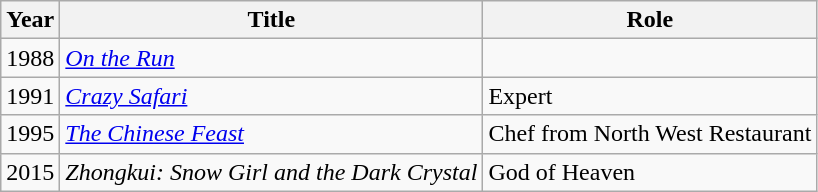<table class="wikitable">
<tr>
<th>Year</th>
<th>Title</th>
<th>Role</th>
</tr>
<tr>
<td>1988</td>
<td><em><a href='#'>On the Run</a></em></td>
<td></td>
</tr>
<tr>
<td>1991</td>
<td><em><a href='#'>Crazy Safari</a></em></td>
<td>Expert</td>
</tr>
<tr>
<td>1995</td>
<td><em><a href='#'>The Chinese Feast</a></em></td>
<td>Chef from North West Restaurant</td>
</tr>
<tr>
<td>2015</td>
<td><em>Zhongkui: Snow Girl and the Dark Crystal</em></td>
<td>God of Heaven</td>
</tr>
</table>
